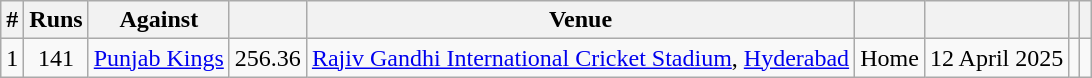<table class="wikitable sortable"  style="text-align:center">
<tr>
<th>#</th>
<th>Runs</th>
<th>Against</th>
<th><a href='#'></a></th>
<th>Venue</th>
<th></th>
<th></th>
<th></th>
<th class="unsortable" scope="col"></th>
</tr>
<tr>
<td>1</td>
<td>141</td>
<td><a href='#'>Punjab Kings</a></td>
<td>256.36</td>
<td><a href='#'>Rajiv Gandhi International Cricket Stadium</a>, <a href='#'>Hyderabad</a></td>
<td>Home</td>
<td>12 April 2025</td>
<td></td>
<td></td>
</tr>
</table>
